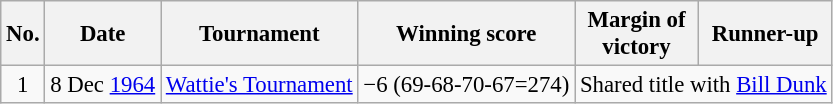<table class="wikitable" style="font-size:95%;">
<tr>
<th>No.</th>
<th>Date</th>
<th>Tournament</th>
<th>Winning score</th>
<th>Margin of<br>victory</th>
<th>Runner-up</th>
</tr>
<tr>
<td align=center>1</td>
<td align=right>8 Dec <a href='#'>1964</a></td>
<td><a href='#'>Wattie's Tournament</a></td>
<td>−6 (69-68-70-67=274)</td>
<td colspan=2>Shared title with  <a href='#'>Bill Dunk</a></td>
</tr>
</table>
